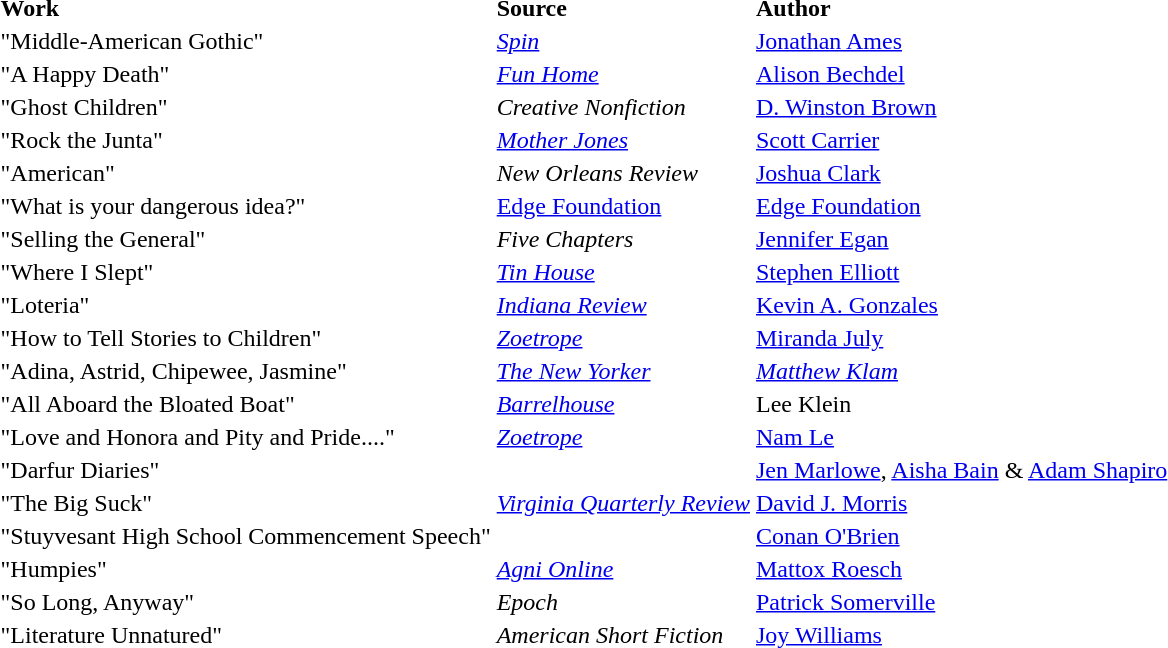<table>
<tr>
<td><strong>Work</strong></td>
<td><strong>Source</strong></td>
<td><strong>Author</strong></td>
</tr>
<tr>
<td>"Middle-American Gothic"</td>
<td><em><a href='#'>Spin</a></em></td>
<td><a href='#'>Jonathan Ames</a></td>
</tr>
<tr>
<td>"A Happy Death"</td>
<td><em><a href='#'>Fun Home</a></em></td>
<td><a href='#'>Alison Bechdel</a></td>
</tr>
<tr>
<td>"Ghost Children"</td>
<td><em>Creative Nonfiction</em></td>
<td><a href='#'>D. Winston Brown</a></td>
</tr>
<tr>
<td>"Rock the Junta"</td>
<td><em><a href='#'>Mother Jones</a></em></td>
<td><a href='#'>Scott Carrier</a></td>
</tr>
<tr>
<td>"American"</td>
<td><em>New Orleans Review</em></td>
<td><a href='#'>Joshua Clark</a></td>
</tr>
<tr>
<td>"What is your dangerous idea?"</td>
<td><a href='#'>Edge Foundation</a></td>
<td><a href='#'>Edge Foundation</a></td>
</tr>
<tr>
<td>"Selling the General"</td>
<td><em>Five Chapters</em></td>
<td><a href='#'>Jennifer Egan</a></td>
</tr>
<tr>
<td>"Where I Slept"</td>
<td><em><a href='#'>Tin House</a></em></td>
<td><a href='#'>Stephen Elliott</a></td>
</tr>
<tr>
<td>"Loteria"</td>
<td><em><a href='#'>Indiana Review</a></em></td>
<td><a href='#'>Kevin A. Gonzales</a></td>
</tr>
<tr>
<td>"How to Tell Stories to Children"</td>
<td><em><a href='#'> Zoetrope</a></em></td>
<td><a href='#'>Miranda July</a></td>
</tr>
<tr>
<td>"Adina, Astrid, Chipewee, Jasmine"</td>
<td><em><a href='#'>The New Yorker</a></em></td>
<td><em><a href='#'>Matthew Klam</a></em></td>
</tr>
<tr>
<td>"All Aboard the Bloated Boat"</td>
<td><em><a href='#'>Barrelhouse</a></em></td>
<td>Lee Klein</td>
</tr>
<tr>
<td>"Love and Honora and Pity and Pride...."</td>
<td><em><a href='#'> Zoetrope</a></em></td>
<td><a href='#'>Nam Le</a></td>
</tr>
<tr>
<td>"Darfur Diaries"</td>
<td></td>
<td><a href='#'>Jen Marlowe</a>, <a href='#'>Aisha Bain</a> & <a href='#'>Adam Shapiro</a></td>
</tr>
<tr>
<td>"The Big Suck"</td>
<td><em><a href='#'>Virginia Quarterly Review</a></em></td>
<td><a href='#'>David J. Morris</a></td>
</tr>
<tr>
<td>"Stuyvesant High School Commencement Speech"</td>
<td></td>
<td><a href='#'>Conan O'Brien</a></td>
</tr>
<tr>
<td>"Humpies"</td>
<td><em><a href='#'>Agni Online</a></em></td>
<td><a href='#'>Mattox Roesch</a></td>
</tr>
<tr>
<td>"So Long, Anyway"</td>
<td><em>Epoch</em></td>
<td><a href='#'>Patrick Somerville</a></td>
</tr>
<tr>
<td>"Literature Unnatured"</td>
<td><em>American Short Fiction</em></td>
<td><a href='#'>Joy Williams</a></td>
</tr>
<tr>
</tr>
<tr>
</tr>
</table>
